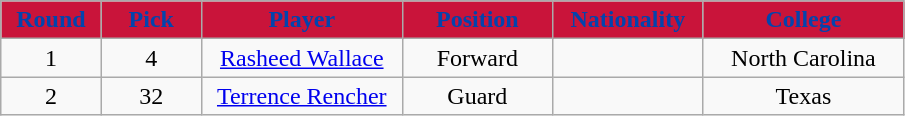<table class="wikitable sortable sortable">
<tr>
<th style="background:#C9143A; color:#0344AD" width="10%">Round</th>
<th style="background:#C9143A; color:#0344AD" width="10%">Pick</th>
<th style="background:#C9143A; color:#0344AD" width="20%">Player</th>
<th style="background:#C9143A; color:#0344AD" width="15%">Position</th>
<th style="background:#C9143A; color:#0344AD" width="15%">Nationality</th>
<th style="background:#C9143A; color:#0344AD" width="20%">College</th>
</tr>
<tr style="text-align: center">
<td>1</td>
<td>4</td>
<td><a href='#'>Rasheed Wallace</a></td>
<td>Forward</td>
<td></td>
<td>North Carolina</td>
</tr>
<tr style="text-align: center">
<td>2</td>
<td>32</td>
<td><a href='#'>Terrence Rencher</a></td>
<td>Guard</td>
<td></td>
<td>Texas</td>
</tr>
</table>
